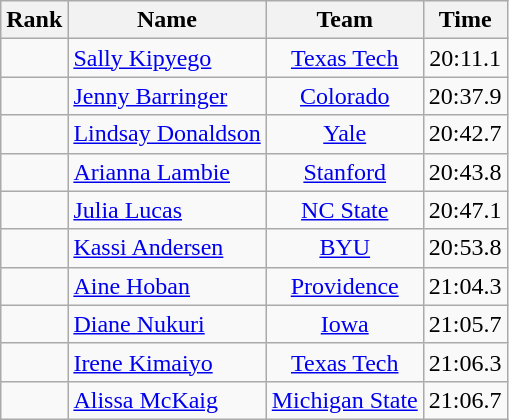<table class="wikitable sortable" style="text-align:center">
<tr>
<th>Rank</th>
<th>Name</th>
<th>Team</th>
<th>Time</th>
</tr>
<tr>
<td></td>
<td align=left> <a href='#'>Sally Kipyego</a></td>
<td><a href='#'>Texas Tech</a></td>
<td>20:11.1</td>
</tr>
<tr>
<td></td>
<td align=left> <a href='#'>Jenny Barringer</a></td>
<td><a href='#'>Colorado</a></td>
<td>20:37.9</td>
</tr>
<tr>
<td></td>
<td align=left> <a href='#'>Lindsay Donaldson</a></td>
<td><a href='#'>Yale</a></td>
<td>20:42.7</td>
</tr>
<tr>
<td></td>
<td align=left> <a href='#'>Arianna Lambie</a></td>
<td><a href='#'>Stanford</a></td>
<td>20:43.8</td>
</tr>
<tr>
<td></td>
<td align=left> <a href='#'>Julia Lucas</a></td>
<td><a href='#'>NC State</a></td>
<td>20:47.1</td>
</tr>
<tr>
<td></td>
<td align=left> <a href='#'>Kassi Andersen</a></td>
<td><a href='#'>BYU</a></td>
<td>20:53.8</td>
</tr>
<tr>
<td></td>
<td align=left> <a href='#'>Aine Hoban</a></td>
<td><a href='#'>Providence</a></td>
<td>21:04.3</td>
</tr>
<tr>
<td></td>
<td align=left> <a href='#'>Diane Nukuri</a></td>
<td><a href='#'>Iowa</a></td>
<td>21:05.7</td>
</tr>
<tr>
<td></td>
<td align=left> <a href='#'>Irene Kimaiyo</a></td>
<td><a href='#'>Texas Tech</a></td>
<td>21:06.3</td>
</tr>
<tr>
<td></td>
<td align=left> <a href='#'>Alissa McKaig</a></td>
<td><a href='#'>Michigan State</a></td>
<td>21:06.7</td>
</tr>
</table>
